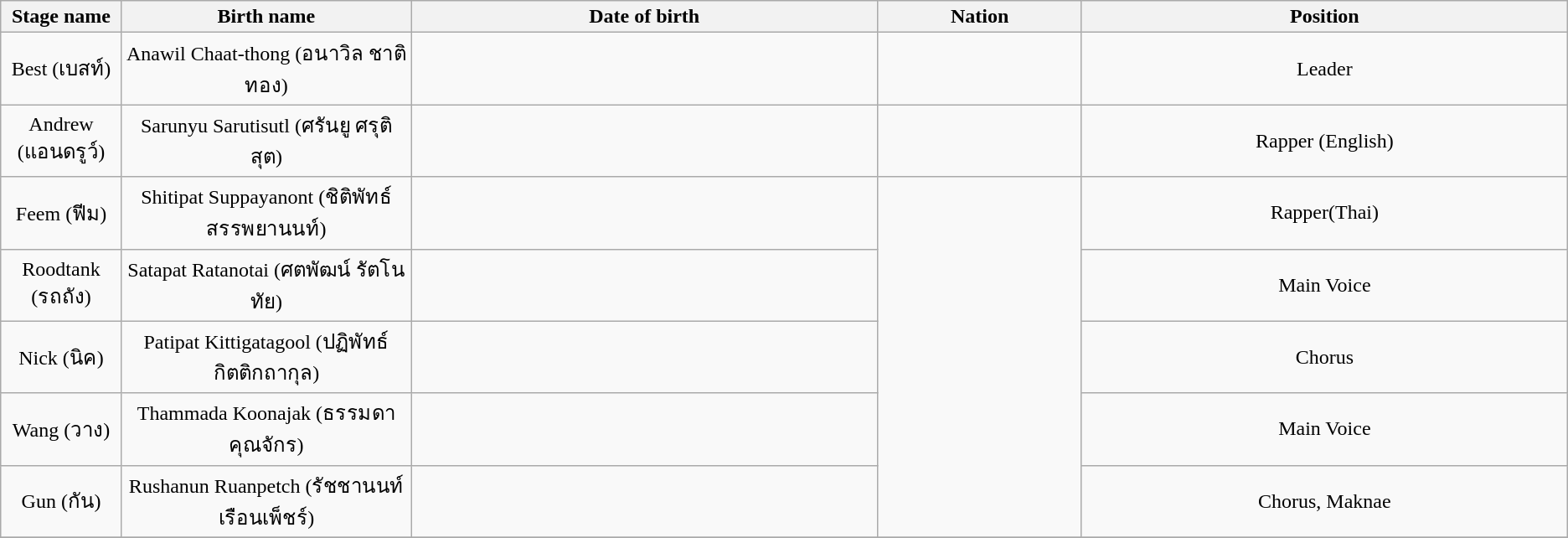<table class="wikitable sortable">
<tr>
<th align="left" width="100px">Stage name</th>
<th align="left" width="280px">Birth name</th>
<th align="left" width="500px">Date of birth</th>
<th align="left" width="200px">Nation</th>
<th align="left" width="500px">Position</th>
</tr>
<tr>
<td align="center">Best (เบสท์)</td>
<td align="center">Anawil Chaat-thong (อนาวิล ชาติทอง)</td>
<td align="center"></td>
<td align="center"></td>
<td align="center">Leader</td>
</tr>
<tr>
<td align="center">Andrew (แอนดรูว์)</td>
<td align="center">Sarunyu Sarutisutl (ศรันยู ศรุติสุต)</td>
<td align="center"></td>
<td align="center"></td>
<td align="center">Rapper (English)</td>
</tr>
<tr>
<td align="center">Feem (ฟีม)</td>
<td align="center">Shitipat Suppayanont (ชิติพัทธ์ สรรพยานนท์)</td>
<td align="center"></td>
<td rowspan = "5" align = "center"></td>
<td align="center">Rapper(Thai)</td>
</tr>
<tr>
<td align="center">Roodtank (รถถัง)</td>
<td align="center">Satapat Ratanotai (ศตพัฒน์ รัตโนทัย)</td>
<td align="center"></td>
<td align="center">Main Voice</td>
</tr>
<tr>
<td align="center">Nick (นิค)</td>
<td align="center">Patipat Kittigatagool (ปฏิพัทธ์ กิตติกถากุล)</td>
<td align="center"></td>
<td align="center">Chorus</td>
</tr>
<tr>
<td align="center">Wang (วาง)</td>
<td align="center">Thammada Koonajak (ธรรมดา คุณจักร)</td>
<td align="center"></td>
<td align="center">Main Voice</td>
</tr>
<tr>
<td align="center">Gun (กัน)</td>
<td align="center">Rushanun Ruanpetch (รัชชานนท์ เรือนเพ็ชร์)</td>
<td align="center"></td>
<td align="center">Chorus, Maknae</td>
</tr>
<tr>
</tr>
</table>
